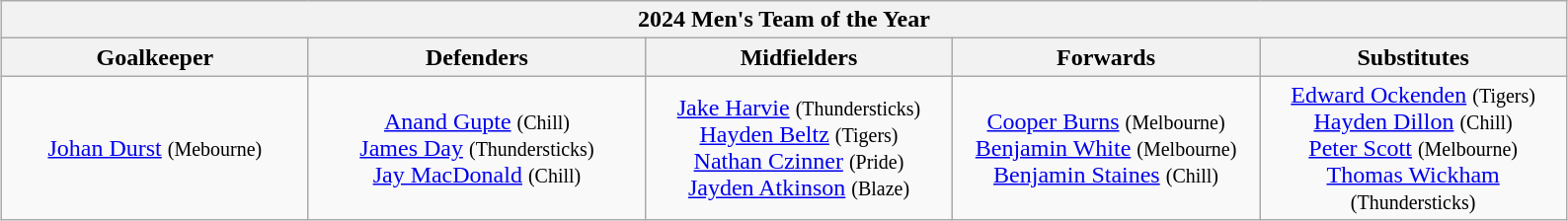<table class=wikitable style="margin:auto; text-align:center">
<tr>
<th colspan=5><strong>2024 Men's Team of the Year</strong></th>
</tr>
<tr>
<th style="width: 200px;">Goalkeeper</th>
<th style="width: 220px;">Defenders</th>
<th style="width: 200px;">Midfielders</th>
<th style="width: 200px;">Forwards</th>
<th style="width: 200px;">Substitutes</th>
</tr>
<tr>
<td><a href='#'>Johan Durst</a> <small>(Mebourne)</small></td>
<td><a href='#'>Anand Gupte</a> <small>(Chill)</small><br><a href='#'>James Day</a> <small>(Thundersticks)</small><br><a href='#'>Jay MacDonald</a> <small>(Chill)</small></td>
<td><a href='#'>Jake Harvie</a> <small>(Thundersticks)</small><br><a href='#'>Hayden Beltz</a> <small>(Tigers)</small><br><a href='#'>Nathan Czinner</a> <small>(Pride)</small><br><a href='#'>Jayden Atkinson</a> <small>(Blaze)</small></td>
<td><a href='#'>Cooper Burns</a> <small>(Melbourne)</small><br><a href='#'>Benjamin White</a> <small>(Melbourne)</small><br><a href='#'>Benjamin Staines</a> <small>(Chill)</small></td>
<td><a href='#'>Edward Ockenden</a> <small>(Tigers)</small><br><a href='#'>Hayden Dillon</a> <small>(Chill)</small><br><a href='#'>Peter Scott</a> <small>(Melbourne)</small><br><a href='#'>Thomas Wickham</a> <small>(Thundersticks)</small></td>
</tr>
</table>
